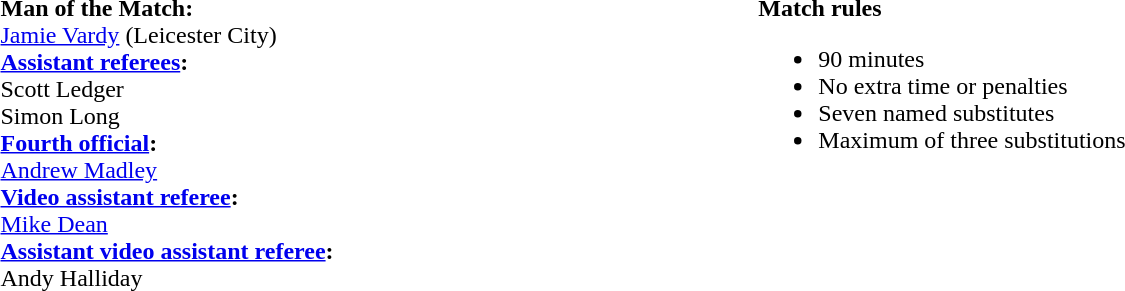<table width=100%>
<tr>
<td><br><strong>Man of the Match:</strong>
<br><a href='#'>Jamie Vardy</a> (Leicester City)<br><strong><a href='#'>Assistant referees</a>:</strong>
<br>Scott Ledger
<br>Simon Long 
<br><strong><a href='#'>Fourth official</a>:</strong>
<br><a href='#'>Andrew Madley</a>
<br><strong><a href='#'>Video assistant referee</a>:</strong>
<br><a href='#'>Mike Dean</a>
<br><strong><a href='#'>Assistant video assistant referee</a>:</strong>
<br>Andy Halliday</td>
<td style="width:60%; vertical-align:top;"><br><strong>Match rules</strong><ul><li>90 minutes</li><li>No extra time or penalties</li><li>Seven named substitutes</li><li>Maximum of three substitutions</li></ul></td>
</tr>
</table>
